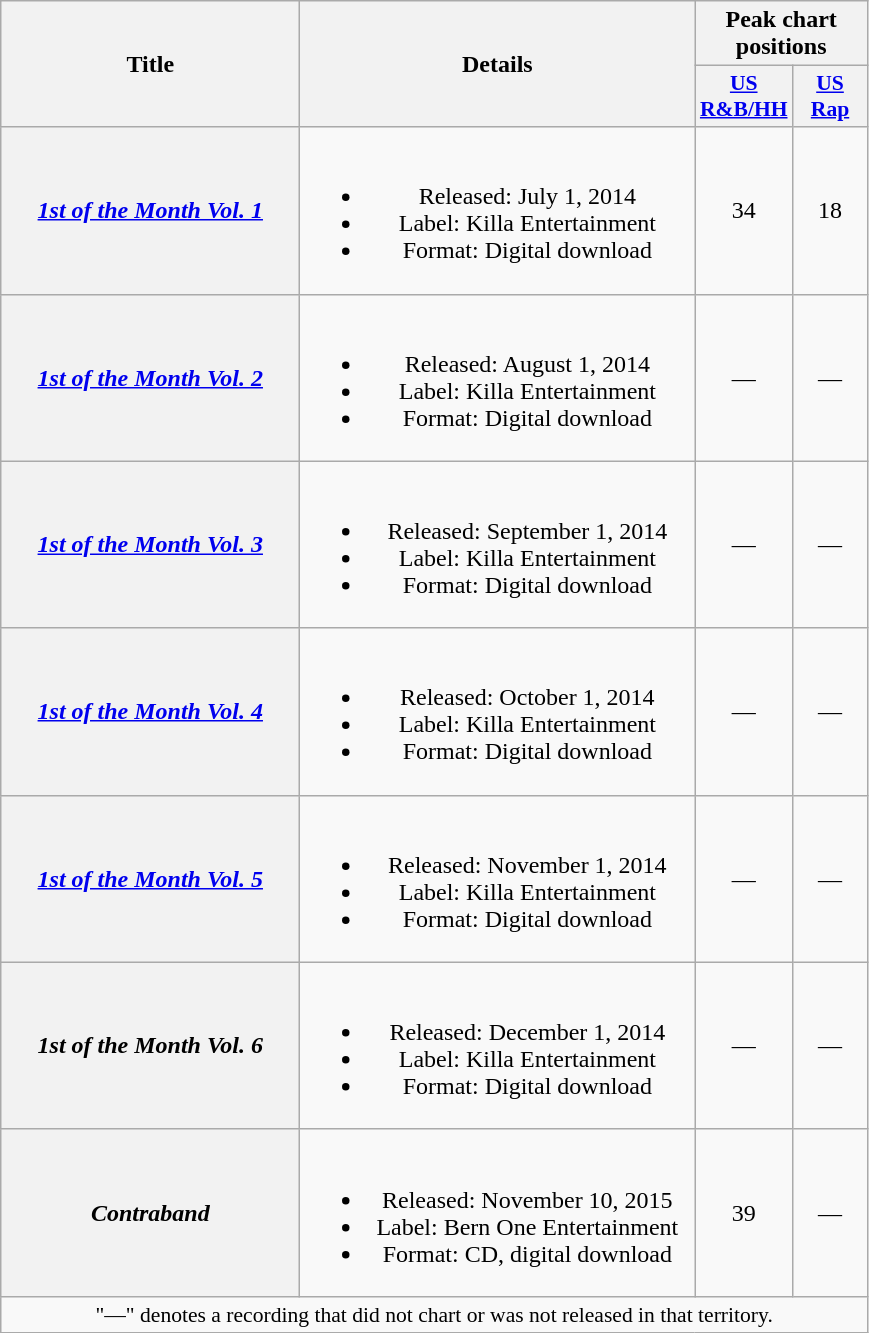<table class="wikitable plainrowheaders" style="text-align:center;">
<tr>
<th scope="col" rowspan="2" style="width:12em;">Title</th>
<th scope="col" rowspan="2" style="width:16em;">Details</th>
<th scope="col" colspan="2">Peak chart positions</th>
</tr>
<tr>
<th scope="col" style="width:3em;font-size:90%;"><a href='#'>US R&B/HH</a><br></th>
<th scope="col" style="width:3em;font-size:90%;"><a href='#'>US<br>Rap</a><br></th>
</tr>
<tr>
<th scope="row"><em><a href='#'>1st of the Month Vol. 1</a></em></th>
<td><br><ul><li>Released: July 1, 2014</li><li>Label: Killa Entertainment</li><li>Format: Digital download</li></ul></td>
<td>34</td>
<td>18</td>
</tr>
<tr>
<th scope="row"><em><a href='#'>1st of the Month Vol. 2</a></em></th>
<td><br><ul><li>Released: August 1, 2014</li><li>Label: Killa Entertainment</li><li>Format: Digital download</li></ul></td>
<td>—</td>
<td>—</td>
</tr>
<tr>
<th scope="row"><em><a href='#'>1st of the Month Vol. 3</a></em></th>
<td><br><ul><li>Released: September 1, 2014</li><li>Label: Killa Entertainment</li><li>Format: Digital download</li></ul></td>
<td>—</td>
<td>—</td>
</tr>
<tr>
<th scope="row"><em><a href='#'>1st of the Month Vol. 4</a></em></th>
<td><br><ul><li>Released: October 1, 2014</li><li>Label: Killa Entertainment</li><li>Format: Digital download</li></ul></td>
<td>—</td>
<td>—</td>
</tr>
<tr>
<th scope="row"><em><a href='#'>1st of the Month Vol. 5</a></em></th>
<td><br><ul><li>Released: November 1, 2014</li><li>Label: Killa Entertainment</li><li>Format: Digital download</li></ul></td>
<td>—</td>
<td>—</td>
</tr>
<tr>
<th scope="row"><em>1st of the Month Vol. 6</em></th>
<td><br><ul><li>Released: December 1, 2014</li><li>Label: Killa Entertainment</li><li>Format: Digital download</li></ul></td>
<td>—</td>
<td>—</td>
</tr>
<tr>
<th scope="row"><em>Contraband</em><br></th>
<td><br><ul><li>Released: November 10, 2015</li><li>Label: Bern One Entertainment</li><li>Format: CD, digital download</li></ul></td>
<td>39</td>
<td>—</td>
</tr>
<tr>
<td colspan="4" style="font-size:90%">"—" denotes a recording that did not chart or was not released in that territory.</td>
</tr>
</table>
